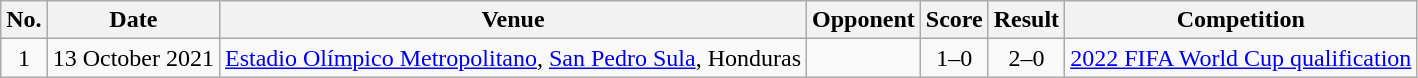<table class="wikitable sortable">
<tr>
<th scope="col">No.</th>
<th scope="col">Date</th>
<th scope="col">Venue</th>
<th scope="col">Opponent</th>
<th scope="col">Score</th>
<th scope="col">Result</th>
<th scope="col">Competition</th>
</tr>
<tr>
<td style="text-align:center">1</td>
<td>13 October 2021</td>
<td><a href='#'>Estadio Olímpico Metropolitano</a>, <a href='#'>San Pedro Sula</a>, Honduras</td>
<td></td>
<td style="text-align:center">1–0</td>
<td style="text-align:center">2–0</td>
<td><a href='#'>2022 FIFA World Cup qualification</a></td>
</tr>
</table>
